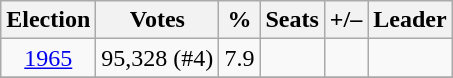<table class=wikitable style=text-align:center>
<tr>
<th>Election</th>
<th>Votes</th>
<th>%</th>
<th>Seats</th>
<th>+/–</th>
<th>Leader</th>
</tr>
<tr>
<td><a href='#'>1965</a></td>
<td>95,328 (#4)</td>
<td>7.9</td>
<td></td>
<td></td>
<td></td>
</tr>
<tr>
</tr>
</table>
